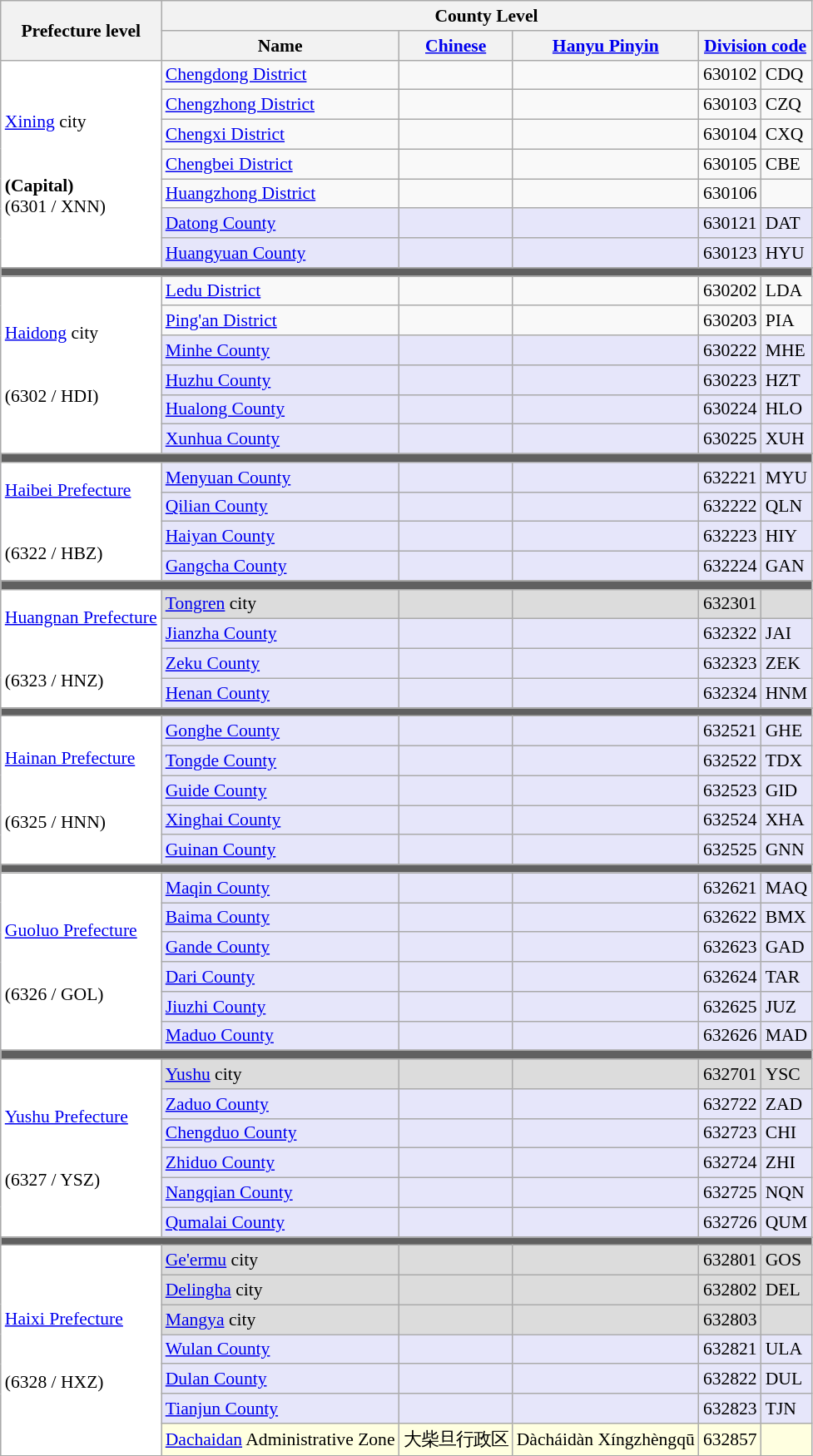<table class="wikitable" style="padding: 24em 0; font-size: 90%;">
<tr>
<th rowspan="2">Prefecture level</th>
<th colspan="5">County Level</th>
</tr>
<tr>
<th>Name</th>
<th><a href='#'>Chinese</a></th>
<th><a href='#'>Hanyu Pinyin</a></th>
<th colspan="2"><a href='#'>Division code</a></th>
</tr>
<tr>
<td bgcolor="#FFFFFF" rowspan=7><a href='#'>Xining</a> city<br><br><br> <strong>(Capital)</strong><br>(6301 / XNN)</td>
<td><a href='#'>Chengdong District</a></td>
<td></td>
<td></td>
<td>630102</td>
<td>CDQ</td>
</tr>
<tr>
<td><a href='#'>Chengzhong District</a></td>
<td></td>
<td></td>
<td>630103</td>
<td>CZQ</td>
</tr>
<tr>
<td><a href='#'>Chengxi District</a></td>
<td></td>
<td></td>
<td>630104</td>
<td>CXQ</td>
</tr>
<tr>
<td><a href='#'>Chengbei District</a></td>
<td></td>
<td></td>
<td>630105</td>
<td>CBE</td>
</tr>
<tr>
<td><a href='#'>Huangzhong District</a></td>
<td></td>
<td></td>
<td>630106</td>
<td></td>
</tr>
<tr bgcolor="#E6E6FA">
<td><a href='#'>Datong County</a></td>
<td></td>
<td></td>
<td>630121</td>
<td>DAT</td>
</tr>
<tr bgcolor="#E6E6FA">
<td><a href='#'>Huangyuan County</a></td>
<td></td>
<td></td>
<td>630123</td>
<td>HYU</td>
</tr>
<tr>
</tr>
<tr style = "background:#606060; height: 2pt">
<td colspan = "6"></td>
</tr>
<tr>
<td bgcolor="#FFFFFF" rowspan=6><a href='#'>Haidong</a> city<br><br><br>(6302 / HDI)</td>
<td><a href='#'>Ledu District</a></td>
<td></td>
<td></td>
<td>630202</td>
<td>LDA</td>
</tr>
<tr>
<td><a href='#'>Ping'an District</a></td>
<td></td>
<td></td>
<td>630203</td>
<td>PIA</td>
</tr>
<tr bgcolor="#E6E6FA">
<td><a href='#'>Minhe County</a></td>
<td></td>
<td></td>
<td>630222</td>
<td>MHE</td>
</tr>
<tr bgcolor="#E6E6FA">
<td><a href='#'>Huzhu County</a></td>
<td></td>
<td></td>
<td>630223</td>
<td>HZT</td>
</tr>
<tr bgcolor="#E6E6FA">
<td><a href='#'>Hualong County</a></td>
<td></td>
<td></td>
<td>630224</td>
<td>HLO</td>
</tr>
<tr bgcolor="#E6E6FA">
<td><a href='#'>Xunhua County</a></td>
<td></td>
<td></td>
<td>630225</td>
<td>XUH</td>
</tr>
<tr>
</tr>
<tr style = "background:#606060; height: 2pt">
<td colspan = "6"></td>
</tr>
<tr bgcolor="#E6E6FA">
<td bgcolor="#FFFFFF" rowspan=4><a href='#'>Haibei Prefecture</a><br><br><br>(6322 / HBZ)</td>
<td><a href='#'>Menyuan County</a></td>
<td></td>
<td></td>
<td>632221</td>
<td>MYU</td>
</tr>
<tr bgcolor="#E6E6FA">
<td><a href='#'>Qilian County</a></td>
<td></td>
<td></td>
<td>632222</td>
<td>QLN</td>
</tr>
<tr bgcolor="#E6E6FA">
<td><a href='#'>Haiyan County</a></td>
<td></td>
<td></td>
<td>632223</td>
<td>HIY</td>
</tr>
<tr bgcolor="#E6E6FA">
<td><a href='#'>Gangcha County</a></td>
<td></td>
<td></td>
<td>632224</td>
<td>GAN</td>
</tr>
<tr>
</tr>
<tr style = "background:#606060; height: 2pt">
<td colspan = "6"></td>
</tr>
<tr bgcolor="#DCDCDC">
<td bgcolor="#FFFFFF" rowspan=4><a href='#'>Huangnan Prefecture</a><br><br><br>(6323 / HNZ)</td>
<td><a href='#'>Tongren</a> city</td>
<td></td>
<td></td>
<td>632301</td>
<td></td>
</tr>
<tr bgcolor="#E6E6FA">
<td><a href='#'>Jianzha County</a></td>
<td></td>
<td></td>
<td>632322</td>
<td>JAI</td>
</tr>
<tr bgcolor="#E6E6FA">
<td><a href='#'>Zeku County</a></td>
<td></td>
<td></td>
<td>632323</td>
<td>ZEK</td>
</tr>
<tr bgcolor="#E6E6FA">
<td><a href='#'>Henan County</a></td>
<td></td>
<td></td>
<td>632324</td>
<td>HNM</td>
</tr>
<tr>
</tr>
<tr style = "background:#606060; height: 2pt">
<td colspan = "6"></td>
</tr>
<tr bgcolor="#E6E6FA">
<td bgcolor="#FFFFFF" rowspan=5><a href='#'>Hainan Prefecture</a><br><br><br>(6325 / HNN)</td>
<td><a href='#'>Gonghe County</a></td>
<td></td>
<td></td>
<td>632521</td>
<td>GHE</td>
</tr>
<tr bgcolor="#E6E6FA">
<td><a href='#'>Tongde County</a></td>
<td></td>
<td></td>
<td>632522</td>
<td>TDX</td>
</tr>
<tr bgcolor="#E6E6FA">
<td><a href='#'>Guide County</a></td>
<td></td>
<td></td>
<td>632523</td>
<td>GID</td>
</tr>
<tr bgcolor="#E6E6FA">
<td><a href='#'>Xinghai County</a></td>
<td></td>
<td></td>
<td>632524</td>
<td>XHA</td>
</tr>
<tr bgcolor="#E6E6FA">
<td><a href='#'>Guinan County</a></td>
<td></td>
<td></td>
<td>632525</td>
<td>GNN</td>
</tr>
<tr>
</tr>
<tr style = "background:#606060; height: 2pt">
<td colspan = "6"></td>
</tr>
<tr bgcolor="#E6E6FA">
<td bgcolor="#FFFFFF" rowspan=6><a href='#'>Guoluo Prefecture</a><br><br><br>(6326 / GOL)</td>
<td><a href='#'>Maqin County</a></td>
<td></td>
<td></td>
<td>632621</td>
<td>MAQ</td>
</tr>
<tr bgcolor="#E6E6FA">
<td><a href='#'>Baima County</a></td>
<td></td>
<td></td>
<td>632622</td>
<td>BMX</td>
</tr>
<tr bgcolor="#E6E6FA">
<td><a href='#'>Gande County</a></td>
<td></td>
<td></td>
<td>632623</td>
<td>GAD</td>
</tr>
<tr bgcolor="#E6E6FA">
<td><a href='#'>Dari County</a></td>
<td></td>
<td></td>
<td>632624</td>
<td>TAR</td>
</tr>
<tr bgcolor="#E6E6FA">
<td><a href='#'>Jiuzhi County</a></td>
<td></td>
<td></td>
<td>632625</td>
<td>JUZ</td>
</tr>
<tr bgcolor="#E6E6FA">
<td><a href='#'>Maduo County</a></td>
<td></td>
<td></td>
<td>632626</td>
<td>MAD</td>
</tr>
<tr>
</tr>
<tr style = "background:#606060; height: 2pt">
<td colspan = "6"></td>
</tr>
<tr bgcolor="#DCDCDC">
<td bgcolor="#FFFFFF" rowspan=6><a href='#'>Yushu Prefecture</a><br><br><br>(6327 / YSZ)</td>
<td><a href='#'>Yushu</a> city</td>
<td></td>
<td></td>
<td>632701</td>
<td>YSC</td>
</tr>
<tr bgcolor="#E6E6FA">
<td><a href='#'>Zaduo County</a></td>
<td></td>
<td></td>
<td>632722</td>
<td>ZAD</td>
</tr>
<tr bgcolor="#E6E6FA">
<td><a href='#'>Chengduo County</a></td>
<td></td>
<td></td>
<td>632723</td>
<td>CHI</td>
</tr>
<tr bgcolor="#E6E6FA">
<td><a href='#'>Zhiduo County</a></td>
<td></td>
<td></td>
<td>632724</td>
<td>ZHI</td>
</tr>
<tr bgcolor="#E6E6FA">
<td><a href='#'>Nangqian County</a></td>
<td></td>
<td></td>
<td>632725</td>
<td>NQN</td>
</tr>
<tr bgcolor="#E6E6FA">
<td><a href='#'>Qumalai County</a></td>
<td></td>
<td></td>
<td>632726</td>
<td>QUM</td>
</tr>
<tr>
</tr>
<tr style = "background:#606060; height: 2pt">
<td colspan = "6"></td>
</tr>
<tr bgcolor="#DCDCDC">
<td bgcolor="#FFFFFF" rowspan=7><a href='#'>Haixi Prefecture</a><br><br><br>(6328 / HXZ)</td>
<td><a href='#'>Ge'ermu</a> city</td>
<td></td>
<td></td>
<td>632801</td>
<td>GOS</td>
</tr>
<tr bgcolor="#DCDCDC">
<td><a href='#'>Delingha</a> city</td>
<td></td>
<td></td>
<td>632802</td>
<td>DEL</td>
</tr>
<tr bgcolor="#DCDCDC">
<td><a href='#'>Mangya</a> city</td>
<td></td>
<td></td>
<td>632803</td>
<td></td>
</tr>
<tr bgcolor="#E6E6FA">
<td><a href='#'>Wulan County</a></td>
<td></td>
<td></td>
<td>632821</td>
<td>ULA</td>
</tr>
<tr bgcolor="#E6E6FA">
<td><a href='#'>Dulan County</a></td>
<td></td>
<td></td>
<td>632822</td>
<td>DUL</td>
</tr>
<tr bgcolor="#E6E6FA">
<td><a href='#'>Tianjun County</a></td>
<td></td>
<td></td>
<td>632823</td>
<td>TJN</td>
</tr>
<tr style="background:lightyellow">
<td><a href='#'>Dachaidan</a> Administrative Zone</td>
<td>大柴旦行政区</td>
<td>Dàcháidàn Xíngzhèngqū</td>
<td>632857</td>
<td></td>
</tr>
</table>
